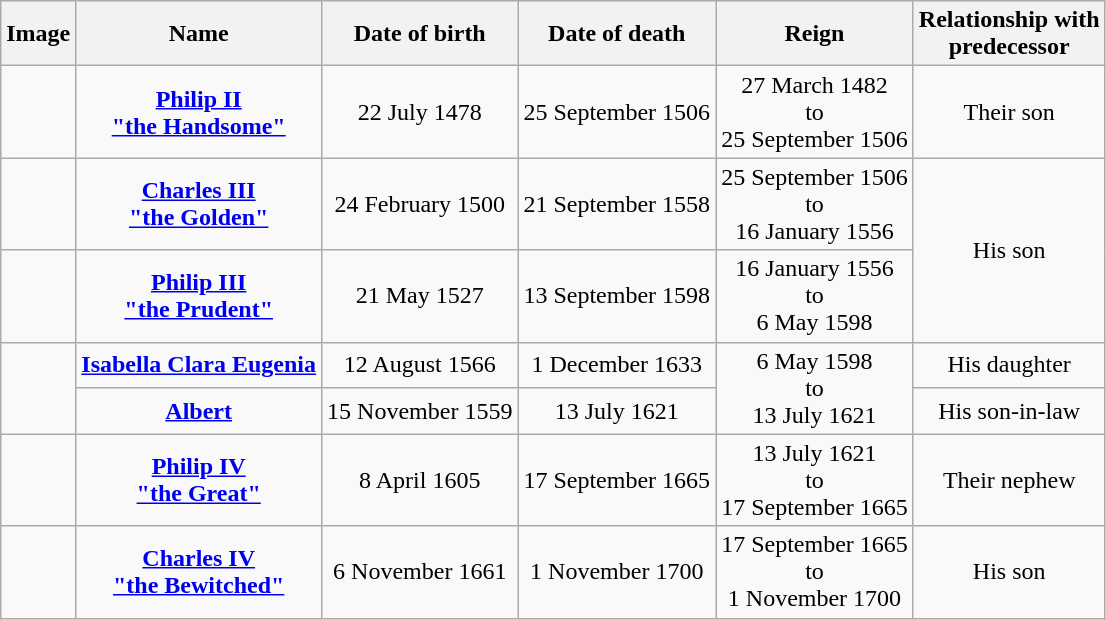<table class="wikitable">
<tr>
<th>Image</th>
<th>Name</th>
<th>Date of birth</th>
<th>Date of death</th>
<th>Reign</th>
<th>Relationship with<br>predecessor</th>
</tr>
<tr>
<td></td>
<td style="text-align:center;"><strong><a href='#'>Philip II <br>"the Handsome"</a></strong></td>
<td style="text-align:center;">22 July 1478</td>
<td style="text-align:center;">25 September 1506</td>
<td style="text-align:center;">27 March 1482<br>to<br>25 September 1506</td>
<td style="text-align:center;">Their son</td>
</tr>
<tr>
<td></td>
<td style="text-align:center;"><strong><a href='#'>Charles III<br>"the Golden"</a></strong></td>
<td style="text-align:center;">24 February 1500</td>
<td style="text-align:center;">21 September 1558</td>
<td style="text-align:center;">25 September 1506<br>to<br>16 January 1556</td>
<td rowspan="2" style="text-align:center;">His son</td>
</tr>
<tr>
<td></td>
<td style="text-align:center;"><strong><a href='#'>Philip III<br>"the Prudent"</a></strong></td>
<td style="text-align:center;">21 May 1527</td>
<td style="text-align:center;">13 September 1598</td>
<td style="text-align:center;">16 January 1556<br>to<br>6 May 1598</td>
</tr>
<tr>
<td rowspan="2"></td>
<td style="text-align:center;"><strong><a href='#'>Isabella Clara Eugenia</a></strong></td>
<td style="text-align:center;">12 August 1566</td>
<td style="text-align:center;">1 December 1633</td>
<td style="text-align:center;" rowspan="2">6 May 1598<br>to<br>13 July 1621</td>
<td style="text-align:center;">His daughter</td>
</tr>
<tr>
<td style="text-align:center;"><strong><a href='#'>Albert</a></strong></td>
<td style="text-align:center;">15 November 1559</td>
<td style="text-align:center;">13 July 1621</td>
<td style="text-align:center;">His son-in-law</td>
</tr>
<tr>
<td></td>
<td style="text-align:center;"><strong><a href='#'>Philip IV<br>"the Great"</a></strong></td>
<td style="text-align:center;">8 April 1605</td>
<td style="text-align:center;">17 September 1665</td>
<td style="text-align:center;">13 July 1621<br>to<br>17 September 1665</td>
<td style="text-align:center;">Their nephew</td>
</tr>
<tr>
<td></td>
<td style="text-align:center;"><strong><a href='#'>Charles IV <br>"the Bewitched"</a></strong></td>
<td style="text-align:center;">6 November 1661</td>
<td style="text-align:center;">1 November 1700</td>
<td style="text-align:center;">17 September 1665<br>to<br>1 November 1700</td>
<td style="text-align:center;">His son</td>
</tr>
</table>
